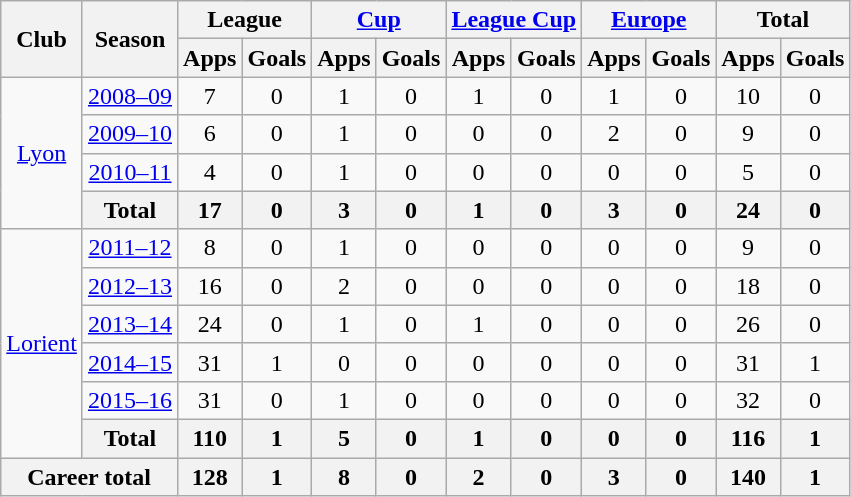<table class="wikitable" style="text-align: center">
<tr>
<th rowspan="2">Club</th>
<th rowspan="2">Season</th>
<th colspan="2">League</th>
<th colspan="2"><a href='#'>Cup</a></th>
<th colspan="2"><a href='#'>League Cup</a></th>
<th colspan="2"><a href='#'>Europe</a></th>
<th colspan="2">Total</th>
</tr>
<tr>
<th>Apps</th>
<th>Goals</th>
<th>Apps</th>
<th>Goals</th>
<th>Apps</th>
<th>Goals</th>
<th>Apps</th>
<th>Goals</th>
<th>Apps</th>
<th>Goals</th>
</tr>
<tr>
<td rowspan="4"><a href='#'>Lyon</a></td>
<td><a href='#'>2008–09</a></td>
<td>7</td>
<td>0</td>
<td>1</td>
<td>0</td>
<td>1</td>
<td>0</td>
<td>1</td>
<td>0</td>
<td>10</td>
<td>0</td>
</tr>
<tr>
<td><a href='#'>2009–10</a></td>
<td>6</td>
<td>0</td>
<td>1</td>
<td>0</td>
<td>0</td>
<td>0</td>
<td>2</td>
<td>0</td>
<td>9</td>
<td>0</td>
</tr>
<tr>
<td><a href='#'>2010–11</a></td>
<td>4</td>
<td>0</td>
<td>1</td>
<td>0</td>
<td>0</td>
<td>0</td>
<td>0</td>
<td>0</td>
<td>5</td>
<td>0</td>
</tr>
<tr>
<th>Total</th>
<th>17</th>
<th>0</th>
<th>3</th>
<th>0</th>
<th>1</th>
<th>0</th>
<th>3</th>
<th>0</th>
<th>24</th>
<th>0</th>
</tr>
<tr>
<td rowspan="6"><a href='#'>Lorient</a></td>
<td><a href='#'>2011–12</a></td>
<td>8</td>
<td>0</td>
<td>1</td>
<td>0</td>
<td>0</td>
<td>0</td>
<td>0</td>
<td>0</td>
<td>9</td>
<td>0</td>
</tr>
<tr>
<td><a href='#'>2012–13</a></td>
<td>16</td>
<td>0</td>
<td>2</td>
<td>0</td>
<td>0</td>
<td>0</td>
<td>0</td>
<td>0</td>
<td>18</td>
<td>0</td>
</tr>
<tr>
<td><a href='#'>2013–14</a></td>
<td>24</td>
<td>0</td>
<td>1</td>
<td>0</td>
<td>1</td>
<td>0</td>
<td>0</td>
<td>0</td>
<td>26</td>
<td>0</td>
</tr>
<tr>
<td><a href='#'>2014–15</a></td>
<td>31</td>
<td>1</td>
<td>0</td>
<td>0</td>
<td>0</td>
<td>0</td>
<td>0</td>
<td>0</td>
<td>31</td>
<td>1</td>
</tr>
<tr>
<td><a href='#'>2015–16</a></td>
<td>31</td>
<td>0</td>
<td>1</td>
<td>0</td>
<td>0</td>
<td>0</td>
<td>0</td>
<td>0</td>
<td>32</td>
<td>0</td>
</tr>
<tr>
<th>Total</th>
<th>110</th>
<th>1</th>
<th>5</th>
<th>0</th>
<th>1</th>
<th>0</th>
<th>0</th>
<th>0</th>
<th>116</th>
<th>1</th>
</tr>
<tr>
<th colspan="2">Career total</th>
<th>128</th>
<th>1</th>
<th>8</th>
<th>0</th>
<th>2</th>
<th>0</th>
<th>3</th>
<th>0</th>
<th>140</th>
<th>1</th>
</tr>
</table>
